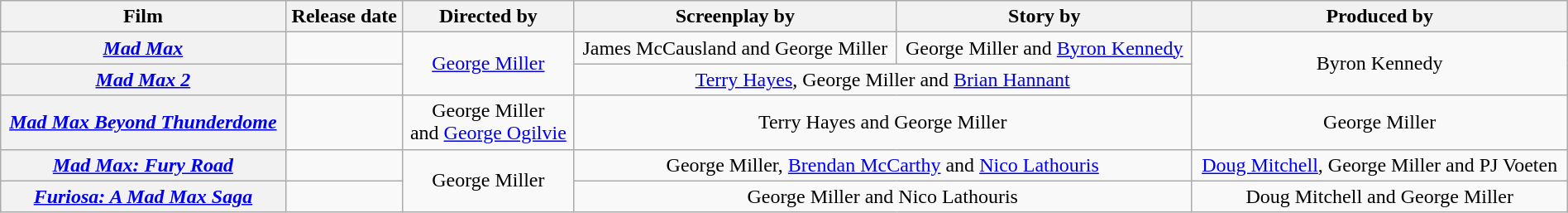<table class="wikitable plainrowheaders" style="text-align:center;" width="100%;">
<tr>
<th scope="col">Film</th>
<th scope="col">Release date</th>
<th scope="col">Directed by</th>
<th scope="col">Screenplay by</th>
<th scope="col">Story by</th>
<th scope="col">Produced by</th>
</tr>
<tr>
<th scope="row"><em><a href='#'>Mad Max</a></em></th>
<td></td>
<td rowspan="2"><a href='#'>George Miller</a></td>
<td>James McCausland and George Miller</td>
<td>George Miller and <a href='#'>Byron Kennedy</a></td>
<td rowspan="2">Byron Kennedy</td>
</tr>
<tr>
<th scope="row"><em><a href='#'>Mad Max 2</a></em></th>
<td></td>
<td colspan="2"><a href='#'>Terry Hayes</a>, George Miller and <a href='#'>Brian Hannant</a></td>
</tr>
<tr>
<th scope="row"><em><a href='#'>Mad Max Beyond Thunderdome</a></em></th>
<td></td>
<td>George Miller<br>and <a href='#'>George Ogilvie</a></td>
<td colspan="2">Terry Hayes and George Miller</td>
<td>George Miller</td>
</tr>
<tr>
<th scope="row"><em><a href='#'>Mad Max: Fury Road</a></em></th>
<td></td>
<td rowspan="2">George Miller</td>
<td colspan="2">George Miller, <a href='#'>Brendan McCarthy</a> and <a href='#'>Nico Lathouris</a></td>
<td><a href='#'>Doug Mitchell</a>, George Miller and PJ Voeten</td>
</tr>
<tr>
<th scope="row"><em><a href='#'>Furiosa: A Mad Max Saga</a></em></th>
<td></td>
<td colspan="2">George Miller and Nico Lathouris</td>
<td>Doug Mitchell and George Miller</td>
</tr>
</table>
